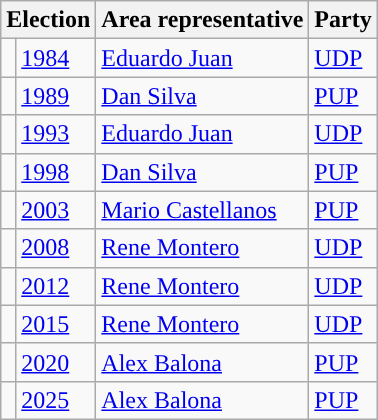<table class="wikitable">
<tr>
<th colspan="2">Election</th>
<th>Area representative</th>
<th>Party</th>
</tr>
<tr>
<td style="background-color: "></td>
<td><a href='#'>1984</a></td>
<td><a href='#'>Eduardo Juan</a></td>
<td><a href='#'>UDP</a></td>
</tr>
<tr>
<td style="background-color: "></td>
<td><a href='#'>1989</a></td>
<td><a href='#'>Dan Silva</a></td>
<td><a href='#'>PUP</a></td>
</tr>
<tr>
<td style="background-color: "></td>
<td><a href='#'>1993</a></td>
<td><a href='#'>Eduardo Juan</a></td>
<td><a href='#'>UDP</a></td>
</tr>
<tr>
<td style="background-color: "></td>
<td><a href='#'>1998</a></td>
<td><a href='#'>Dan Silva</a></td>
<td><a href='#'>PUP</a></td>
</tr>
<tr>
<td style="background-color: "></td>
<td><a href='#'>2003</a></td>
<td><a href='#'>Mario Castellanos</a></td>
<td><a href='#'>PUP</a></td>
</tr>
<tr>
<td style="background-color: "></td>
<td><a href='#'>2008</a></td>
<td><a href='#'>Rene Montero</a></td>
<td><a href='#'>UDP</a></td>
</tr>
<tr>
<td style="background-color: "></td>
<td><a href='#'>2012</a></td>
<td><a href='#'>Rene Montero</a></td>
<td><a href='#'>UDP</a></td>
</tr>
<tr>
<td style="background-color: "></td>
<td><a href='#'>2015</a></td>
<td><a href='#'>Rene Montero</a></td>
<td><a href='#'>UDP</a></td>
</tr>
<tr>
<td style="background-color: "></td>
<td><a href='#'>2020</a></td>
<td><a href='#'>Alex Balona</a></td>
<td><a href='#'>PUP</a></td>
</tr>
<tr>
<td style="background-color: "></td>
<td><a href='#'>2025</a></td>
<td><a href='#'>Alex Balona</a></td>
<td><a href='#'>PUP</a></td>
</tr>
</table>
